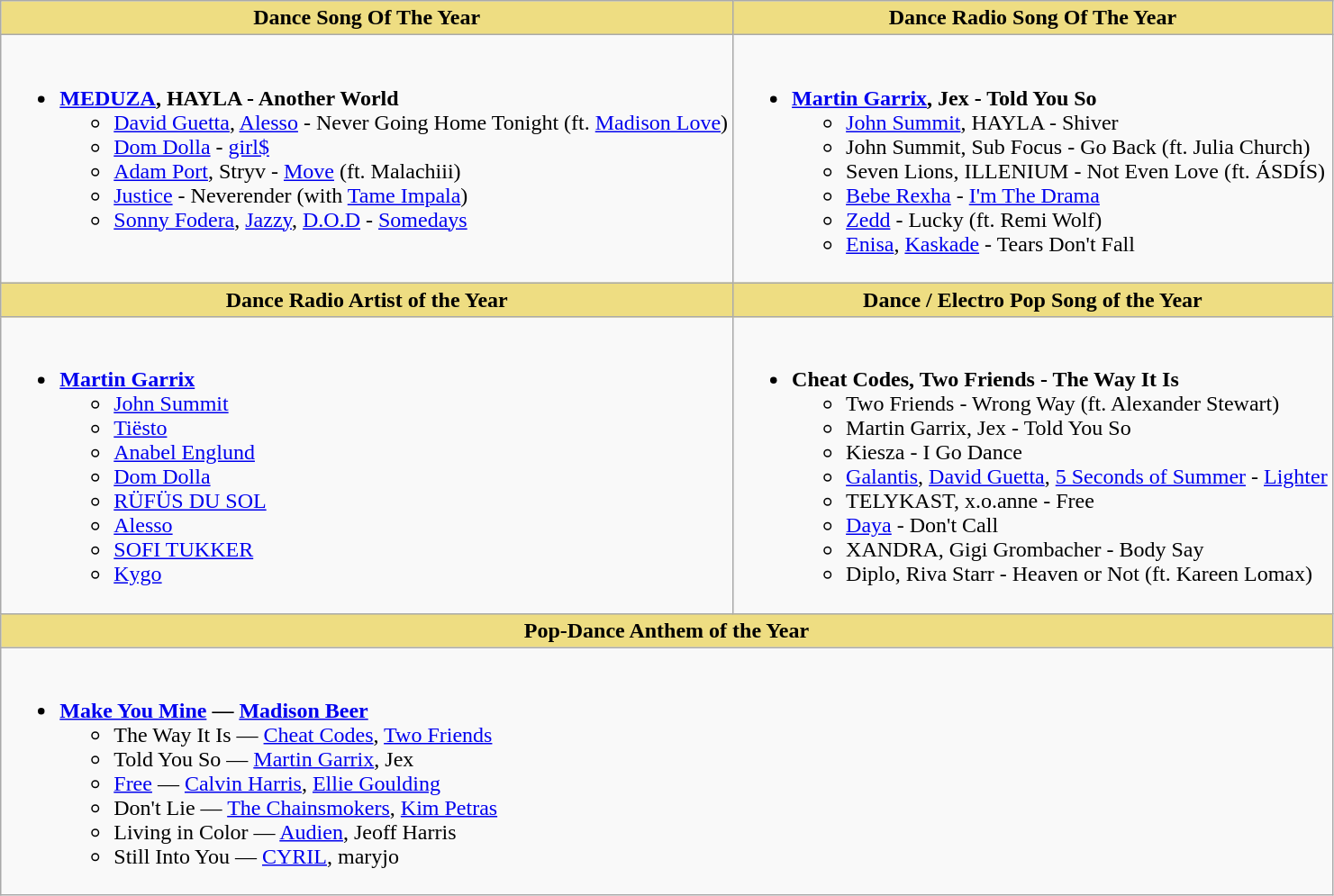<table class="wikitable">
<tr>
<th style="background:#EEDD82; width=50%">Dance Song Of The Year</th>
<th style="background:#EEDD82; width=50%">Dance Radio Song Of The Year</th>
</tr>
<tr>
<td valign="top"><br><ul><li><strong><a href='#'>MEDUZA</a>, HAYLA - Another World</strong><ul><li><a href='#'>David Guetta</a>, <a href='#'>Alesso</a> - Never Going Home Tonight (ft. <a href='#'>Madison Love</a>)</li><li><a href='#'>Dom Dolla</a> - <a href='#'>girl$</a></li><li><a href='#'>Adam Port</a>, Stryv - <a href='#'>Move</a> (ft. Malachiii)</li><li><a href='#'>Justice</a> - Neverender (with <a href='#'>Tame Impala</a>)</li><li><a href='#'>Sonny Fodera</a>, <a href='#'>Jazzy</a>, <a href='#'>D.O.D</a> - <a href='#'>Somedays</a></li></ul></li></ul></td>
<td valign="top"><br><ul><li><strong><a href='#'>Martin Garrix</a>, Jex - Told You So</strong><ul><li><a href='#'>John Summit</a>, HAYLA - Shiver</li><li>John Summit, Sub Focus - Go Back (ft. Julia Church)</li><li>Seven Lions, ILLENIUM - Not Even Love (ft. ÁSDÍS)</li><li><a href='#'>Bebe Rexha</a> - <a href='#'>I'm The Drama</a></li><li><a href='#'>Zedd</a> - Lucky (ft. Remi Wolf)</li><li><a href='#'>Enisa</a>, <a href='#'>Kaskade</a> - Tears Don't Fall</li></ul></li></ul></td>
</tr>
<tr>
<th style="background:#EEDD82; width=50%">Dance Radio Artist of the Year</th>
<th style="background:#EEDD82; width=50%">Dance / Electro Pop Song of the Year</th>
</tr>
<tr>
<td valign="top"><br><ul><li><strong><a href='#'>Martin Garrix</a></strong><ul><li><a href='#'>John Summit</a></li><li><a href='#'>Tiësto</a></li><li><a href='#'>Anabel Englund</a></li><li><a href='#'>Dom Dolla</a></li><li><a href='#'>RÜFÜS DU SOL</a></li><li><a href='#'>Alesso</a></li><li><a href='#'>SOFI TUKKER</a></li><li><a href='#'>Kygo</a></li></ul></li></ul></td>
<td valign="top"><br><ul><li><strong>Cheat Codes, Two Friends - The Way It Is</strong><ul><li>Two Friends - Wrong Way (ft. Alexander Stewart)</li><li>Martin Garrix, Jex - Told You So</li><li>Kiesza - I Go Dance</li><li><a href='#'>Galantis</a>, <a href='#'>David Guetta</a>, <a href='#'>5 Seconds of Summer</a> - <a href='#'>Lighter</a></li><li>TELYKAST, x.o.anne - Free</li><li><a href='#'>Daya</a> - Don't Call</li><li>XANDRA, Gigi Grombacher - Body Say</li><li>Diplo, Riva Starr - Heaven or Not (ft. Kareen Lomax)</li></ul></li></ul></td>
</tr>
<tr>
<th style="background:#EEDD82; width=50%" colspan="2">Pop-Dance Anthem of the Year</th>
</tr>
<tr>
<td colspan="2"><br><ul><li><strong><a href='#'>Make You Mine</a> — <a href='#'>Madison Beer</a></strong><ul><li>The Way It Is — <a href='#'>Cheat Codes</a>, <a href='#'>Two Friends</a></li><li>Told You So — <a href='#'>Martin Garrix</a>, Jex</li><li><a href='#'>Free</a> — <a href='#'>Calvin Harris</a>, <a href='#'>Ellie Goulding</a></li><li>Don't Lie — <a href='#'>The Chainsmokers</a>, <a href='#'>Kim Petras</a></li><li>Living in Color — <a href='#'>Audien</a>, Jeoff Harris</li><li>Still Into You — <a href='#'>CYRIL</a>, maryjo</li></ul></li></ul></td>
</tr>
</table>
